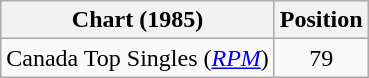<table class="wikitable">
<tr>
<th>Chart (1985)</th>
<th>Position</th>
</tr>
<tr>
<td>Canada Top Singles (<em><a href='#'>RPM</a></em>)</td>
<td align="center">79</td>
</tr>
</table>
